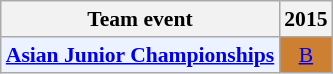<table class="wikitable" style="font-size: 90%; text-align:center">
<tr>
<th>Team event</th>
<th>2015</th>
</tr>
<tr>
<td bgcolor="#ECF2FF"; align="left"><strong><a href='#'>Asian Junior Championships</a></strong></td>
<td bgcolor=CD7F32><a href='#'>B</a></td>
</tr>
</table>
